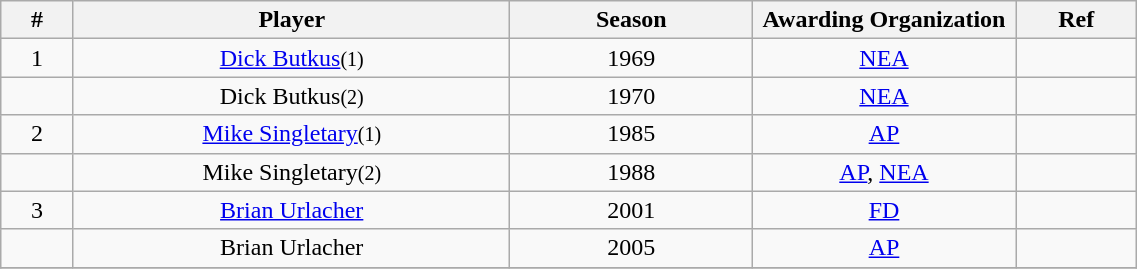<table class="wikitable" style="text-align:center" width="60%">
<tr>
<th scope="col" width=3%>#</th>
<th scope="col" width=18%>Player</th>
<th scope="col" width=10%>Season</th>
<th scope="col" width=9% class="unsortable">Awarding Organization</th>
<th scope="col" width=5% class="unsortable">Ref</th>
</tr>
<tr>
<td>1</td>
<td><a href='#'>Dick Butkus</a><small>(1)</small></td>
<td align="center">1969</td>
<td align="center"><a href='#'>NEA</a></td>
<td></td>
</tr>
<tr>
<td></td>
<td>Dick Butkus<small>(2)</small></td>
<td align="center">1970</td>
<td align="center"><a href='#'>NEA</a></td>
<td></td>
</tr>
<tr>
<td>2</td>
<td><a href='#'>Mike Singletary</a><small>(1)</small></td>
<td align="center">1985</td>
<td align="center"><a href='#'>AP</a></td>
<td></td>
</tr>
<tr>
<td></td>
<td>Mike Singletary<small>(2)</small></td>
<td align="center">1988</td>
<td align="center"><a href='#'>AP</a>, <a href='#'>NEA</a></td>
<td></td>
</tr>
<tr>
<td>3</td>
<td><a href='#'>Brian Urlacher</a></td>
<td align="center">2001</td>
<td align="center"><a href='#'>FD</a></td>
<td></td>
</tr>
<tr>
<td></td>
<td>Brian Urlacher</td>
<td align="center">2005</td>
<td align="center"><a href='#'>AP</a></td>
<td></td>
</tr>
<tr>
</tr>
</table>
